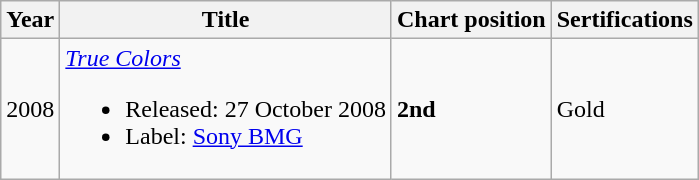<table class="wikitable">
<tr>
<th>Year</th>
<th>Title</th>
<th>Chart position </th>
<th>Sertifications</th>
</tr>
<tr>
<td>2008</td>
<td><em><a href='#'>True Colors</a></em><br><ul><li>Released: 27 October 2008</li><li>Label: <a href='#'>Sony BMG</a></li></ul></td>
<td><strong>2nd</strong></td>
<td>Gold</td>
</tr>
</table>
